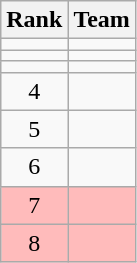<table class=wikitable style="text-align:center;">
<tr>
<th>Rank</th>
<th>Team</th>
</tr>
<tr>
<td></td>
<td align=left></td>
</tr>
<tr>
<td></td>
<td align=left></td>
</tr>
<tr>
<td></td>
<td align=left></td>
</tr>
<tr>
<td>4</td>
<td align=left></td>
</tr>
<tr>
<td>5</td>
<td align=left></td>
</tr>
<tr>
<td>6</td>
<td align=left></td>
</tr>
<tr bgcolor=ffbbbb>
<td>7</td>
<td align=left></td>
</tr>
<tr bgcolor=ffbbbb>
<td>8</td>
<td align=left></td>
</tr>
</table>
